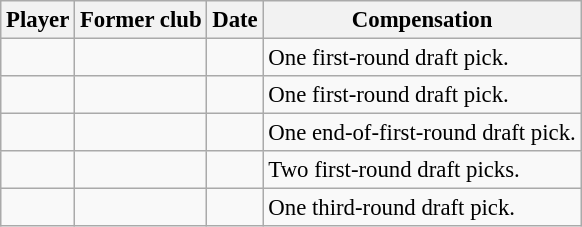<table class="wikitable sortable" style="font-size: 95%;">
<tr>
<th>Player</th>
<th>Former club</th>
<th>Date</th>
<th>Compensation</th>
</tr>
<tr>
<td></td>
<td></td>
<td></td>
<td>One first-round draft pick.</td>
</tr>
<tr>
<td></td>
<td></td>
<td></td>
<td>One first-round draft pick.</td>
</tr>
<tr>
<td></td>
<td></td>
<td></td>
<td>One end-of-first-round draft pick.</td>
</tr>
<tr>
<td></td>
<td></td>
<td></td>
<td>Two first-round draft picks.</td>
</tr>
<tr>
<td></td>
<td></td>
<td></td>
<td>One third-round draft pick.</td>
</tr>
</table>
